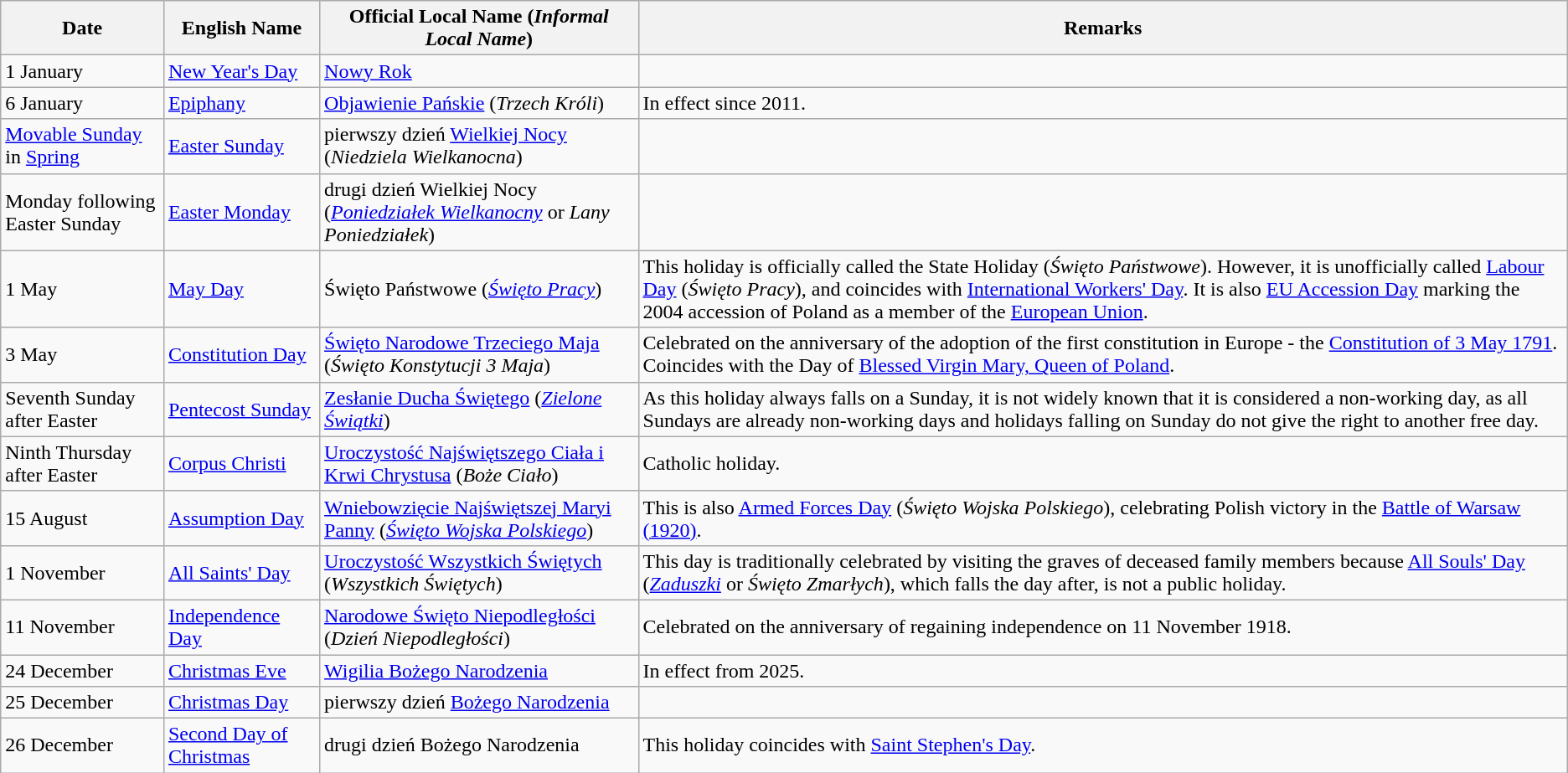<table class="wikitable">
<tr>
<th>Date</th>
<th>English Name</th>
<th>Official Local Name (<em>Informal Local Name</em>)</th>
<th>Remarks</th>
</tr>
<tr>
<td>1 January</td>
<td><a href='#'>New Year's Day</a></td>
<td><a href='#'>Nowy Rok</a></td>
<td></td>
</tr>
<tr>
<td>6 January</td>
<td><a href='#'>Epiphany</a></td>
<td><a href='#'>Objawienie Pańskie</a> (<em>Trzech Króli</em>)</td>
<td>In effect since 2011.</td>
</tr>
<tr>
<td><a href='#'>Movable Sunday</a> in <a href='#'>Spring</a></td>
<td><a href='#'>Easter Sunday</a></td>
<td>pierwszy dzień <a href='#'>Wielkiej Nocy</a> (<em>Niedziela Wielkanocna</em>)</td>
<td></td>
</tr>
<tr>
<td>Monday following Easter Sunday</td>
<td><a href='#'>Easter Monday</a></td>
<td>drugi dzień Wielkiej Nocy (<em><a href='#'>Poniedziałek Wielkanocny</a></em> or <em>Lany Poniedziałek</em>)</td>
<td></td>
</tr>
<tr>
<td>1 May</td>
<td><a href='#'>May Day</a></td>
<td>Święto Państwowe (<em><a href='#'>Święto Pracy</a></em>)</td>
<td>This holiday is officially called the State Holiday (<em>Święto Państwowe</em>). However, it is unofficially called <a href='#'>Labour Day</a> (<em>Święto Pracy</em>), and coincides with <a href='#'>International Workers' Day</a>. It is also <a href='#'>EU Accession Day</a> marking the 2004 accession of Poland as a member of the <a href='#'>European Union</a>.</td>
</tr>
<tr>
<td>3 May</td>
<td><a href='#'>Constitution Day</a></td>
<td><a href='#'>Święto Narodowe Trzeciego Maja</a> (<em>Święto Konstytucji 3 Maja</em>)</td>
<td>Celebrated on the anniversary of the adoption of the first constitution in Europe - the <a href='#'>Constitution of 3 May 1791</a>. Coincides with the Day of <a href='#'>Blessed Virgin Mary, Queen of Poland</a>.</td>
</tr>
<tr>
<td>Seventh Sunday after Easter</td>
<td><a href='#'>Pentecost Sunday</a></td>
<td><a href='#'>Zesłanie Ducha Świętego</a> (<em><a href='#'>Zielone Świątki</a></em>)</td>
<td>As this holiday always falls on a Sunday, it is not widely known that it is considered a non-working day, as all Sundays are already non-working days and holidays falling on Sunday do not give the right to another free day.</td>
</tr>
<tr>
<td>Ninth Thursday after Easter</td>
<td><a href='#'>Corpus Christi</a></td>
<td><a href='#'>Uroczystość Najświętszego Ciała i Krwi Chrystusa</a> (<em>Boże Ciało</em>)</td>
<td>Catholic holiday.</td>
</tr>
<tr>
<td>15 August</td>
<td><a href='#'>Assumption Day</a></td>
<td><a href='#'>Wniebowzięcie Najświętszej Maryi Panny</a> (<em><a href='#'>Święto Wojska Polskiego</a></em>)</td>
<td>This is also <a href='#'>Armed Forces Day</a> (<em>Święto Wojska Polskiego</em>), celebrating Polish victory in the <a href='#'>Battle of Warsaw (1920)</a>.</td>
</tr>
<tr>
<td>1 November</td>
<td><a href='#'>All Saints' Day</a></td>
<td><a href='#'>Uroczystość Wszystkich Świętych</a> (<em>Wszystkich Świętych</em>)</td>
<td>This day is traditionally celebrated by visiting the graves of deceased family members because <a href='#'>All Souls' Day</a> (<em><a href='#'>Zaduszki</a></em> or <em>Święto Zmarłych</em>), which falls the day after, is not a public holiday.</td>
</tr>
<tr>
<td>11 November</td>
<td><a href='#'>Independence Day</a></td>
<td><a href='#'>Narodowe Święto Niepodległości</a> (<em>Dzień Niepodległości</em>)</td>
<td>Celebrated on the anniversary of regaining independence on 11 November 1918.</td>
</tr>
<tr>
<td>24 December</td>
<td><a href='#'>Christmas Eve</a></td>
<td><a href='#'>Wigilia Bożego Narodzenia</a></td>
<td>In effect from 2025.</td>
</tr>
<tr>
<td>25 December</td>
<td><a href='#'>Christmas Day</a></td>
<td>pierwszy dzień <a href='#'>Bożego Narodzenia</a></td>
<td></td>
</tr>
<tr>
<td>26 December</td>
<td><a href='#'>Second Day of Christmas</a></td>
<td>drugi dzień Bożego Narodzenia</td>
<td>This holiday coincides with <a href='#'>Saint Stephen's Day</a>.</td>
</tr>
</table>
